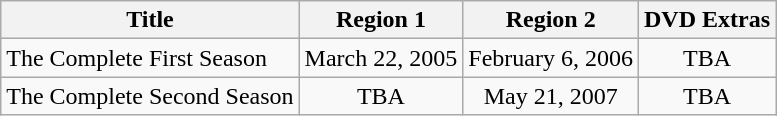<table class="wikitable">
<tr>
<th>Title</th>
<th>Region 1</th>
<th>Region 2</th>
<th>DVD Extras</th>
</tr>
<tr>
<td style="text-align:left;">The Complete First Season</td>
<td style="text-align:center;">March 22, 2005</td>
<td style="text-align:center;">February 6, 2006</td>
<td style="text-align:center;">TBA</td>
</tr>
<tr>
<td style="text-align:left;">The Complete Second Season</td>
<td style="text-align:center;">TBA</td>
<td style="text-align:center;">May 21, 2007</td>
<td style="text-align:center;">TBA</td>
</tr>
</table>
